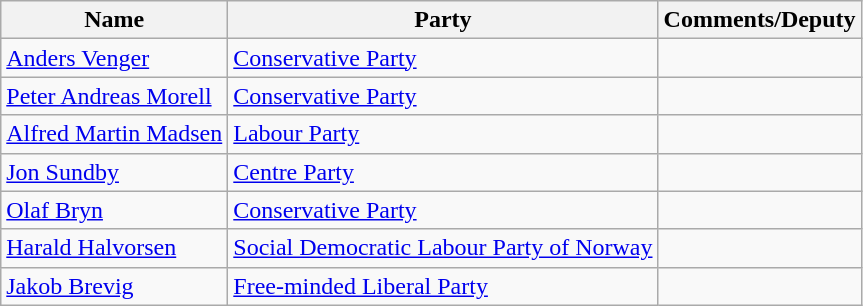<table class="wikitable">
<tr>
<th>Name</th>
<th>Party</th>
<th>Comments/Deputy</th>
</tr>
<tr>
<td><a href='#'>Anders Venger</a></td>
<td><a href='#'>Conservative Party</a></td>
<td></td>
</tr>
<tr>
<td><a href='#'>Peter Andreas Morell</a></td>
<td><a href='#'>Conservative Party</a></td>
<td></td>
</tr>
<tr>
<td><a href='#'>Alfred Martin Madsen</a></td>
<td><a href='#'>Labour Party</a></td>
<td></td>
</tr>
<tr>
<td><a href='#'>Jon Sundby</a></td>
<td><a href='#'>Centre Party</a></td>
<td></td>
</tr>
<tr>
<td><a href='#'>Olaf Bryn</a></td>
<td><a href='#'>Conservative Party</a></td>
<td></td>
</tr>
<tr>
<td><a href='#'>Harald Halvorsen</a></td>
<td><a href='#'>Social Democratic Labour Party of Norway</a></td>
<td></td>
</tr>
<tr>
<td><a href='#'>Jakob Brevig</a></td>
<td><a href='#'>Free-minded Liberal Party</a></td>
<td></td>
</tr>
</table>
